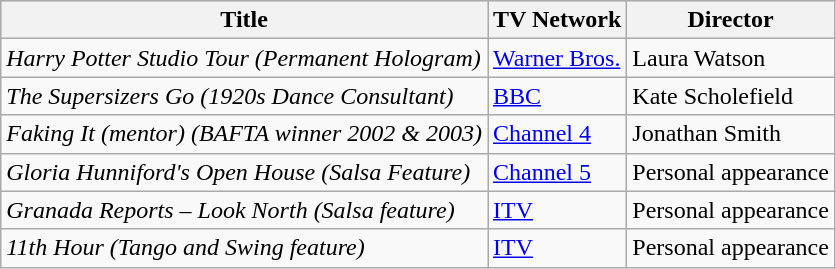<table class="wikitable">
<tr style="background:#e0e0e0;">
<th>Title</th>
<th>TV Network</th>
<th>Director</th>
</tr>
<tr>
<td><em>Harry Potter Studio Tour (Permanent Hologram)</em></td>
<td><a href='#'>Warner Bros.</a></td>
<td>Laura Watson</td>
</tr>
<tr>
<td><em>The Supersizers Go (1920s Dance Consultant)</em></td>
<td><a href='#'>BBC</a></td>
<td>Kate Scholefield</td>
</tr>
<tr>
<td><em>Faking It (mentor) (BAFTA winner 2002 & 2003)</em></td>
<td><a href='#'>Channel 4</a></td>
<td>Jonathan Smith</td>
</tr>
<tr>
<td><em>Gloria Hunniford's Open House (Salsa Feature)</em></td>
<td><a href='#'>Channel 5</a></td>
<td>Personal appearance</td>
</tr>
<tr>
<td><em>Granada Reports – Look North (Salsa feature)</em></td>
<td><a href='#'>ITV</a></td>
<td>Personal appearance</td>
</tr>
<tr>
<td><em>11th Hour (Tango and Swing feature)</em></td>
<td><a href='#'>ITV</a></td>
<td>Personal appearance</td>
</tr>
</table>
